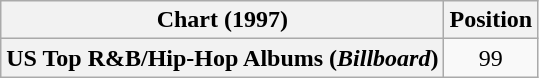<table class="wikitable plainrowheaders" style="text-align:center">
<tr>
<th scope="col">Chart (1997)</th>
<th scope="col">Position</th>
</tr>
<tr>
<th scope="row">US Top R&B/Hip-Hop Albums (<em>Billboard</em>)</th>
<td>99</td>
</tr>
</table>
